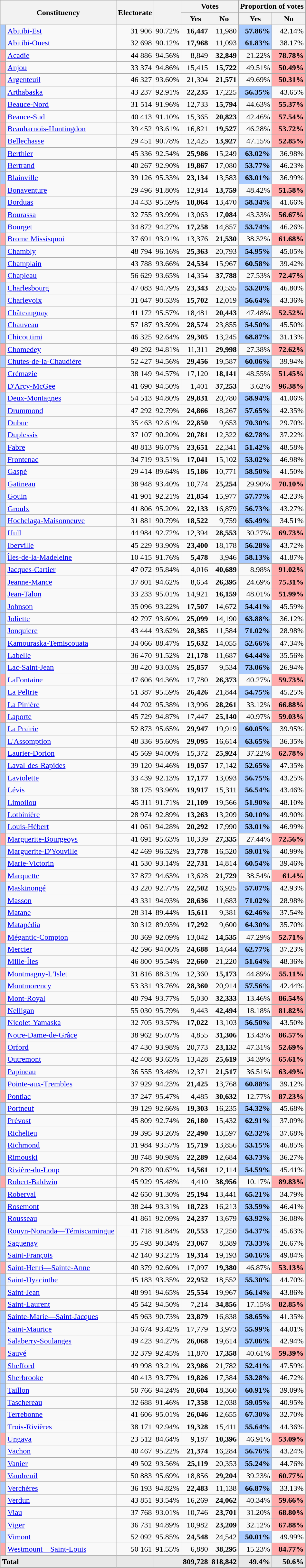<table class="wikitable sortable">
<tr>
<th colspan="2" rowspan=2>Constituency</th>
<th rowspan=2>Electorate</th>
<th rowspan=2></th>
<th colspan=2>Votes</th>
<th colspan=2>Proportion of votes</th>
</tr>
<tr>
<th>Yes</th>
<th>No</th>
<th>Yes</th>
<th>No</th>
</tr>
<tr>
<td style="background:#acf;"> </td>
<td><a href='#'>Abitibi-Est</a></td>
<td style="text-align: right;">31 906</td>
<td style="text-align: right;">90.72%</td>
<td style="text-align: right;"><strong>16,447</strong></td>
<td style="text-align: right;">11,980</td>
<td style="text-align: right; background:#acf; color:#000;"><strong>57.86%</strong></td>
<td style="text-align: right;">42.14%</td>
</tr>
<tr>
<td style="background:#acf;"> </td>
<td><a href='#'>Abitibi-Ouest</a></td>
<td style="text-align: right;">32 698</td>
<td style="text-align: right;">90.12%</td>
<td style="text-align: right;"><strong>17,968</strong></td>
<td style="text-align: right;">11,093</td>
<td style="text-align: right; background:#acf; color:#000;"><strong>61.83%</strong></td>
<td style="text-align: right;">38.17%</td>
</tr>
<tr>
<td style="background:#faa;"> </td>
<td><a href='#'>Acadie</a></td>
<td style="text-align: right;">44 886</td>
<td style="text-align: right;">94.56%</td>
<td style="text-align: right;">8,849</td>
<td style="text-align: right;"><strong>32,849</strong></td>
<td style="text-align: right;">21.22%</td>
<td style="text-align: right; background:#faa; color:#000;"><strong>78.78%</strong></td>
</tr>
<tr>
<td style="background:#faa;"> </td>
<td><a href='#'>Anjou</a></td>
<td style="text-align: right;">33 374</td>
<td style="text-align: right;">94.86%</td>
<td style="text-align: right;">15,415</td>
<td style="text-align: right;"><strong>15,722</strong></td>
<td style="text-align: right;">49.51%</td>
<td style="text-align: right; background:#faa; color:#000;"><strong>50.49%</strong></td>
</tr>
<tr>
<td style="background:#faa;"> </td>
<td><a href='#'>Argenteuil</a></td>
<td style="text-align: right;">46 327</td>
<td style="text-align: right;">93.60%</td>
<td style="text-align: right;">21,304</td>
<td style="text-align: right;"><strong>21,571</strong></td>
<td style="text-align: right;">49.69%</td>
<td style="text-align: right; background:#faa; color:#000;"><strong>50.31%</strong></td>
</tr>
<tr>
<td style="background:#acf;"> </td>
<td><a href='#'>Arthabaska</a></td>
<td style="text-align: right;">43 237</td>
<td style="text-align: right;">92.91%</td>
<td style="text-align: right;"><strong>22,235</strong></td>
<td style="text-align: right;">17,225</td>
<td style="text-align: right; background:#acf; color:#000;"><strong>56.35%</strong></td>
<td style="text-align: right;">43.65%</td>
</tr>
<tr>
<td style="background:#faa;"> </td>
<td><a href='#'>Beauce-Nord</a></td>
<td style="text-align: right;">31 514</td>
<td style="text-align: right;">91.96%</td>
<td style="text-align: right;">12,733</td>
<td style="text-align: right;"><strong>15,794</strong></td>
<td style="text-align: right;">44.63%</td>
<td style="text-align: right; background:#faa; color:#000;"><strong>55.37%</strong></td>
</tr>
<tr>
<td style="background:#faa;"> </td>
<td><a href='#'>Beauce-Sud</a></td>
<td style="text-align: right;">40 413</td>
<td style="text-align: right;">91.10%</td>
<td style="text-align: right;">15,365</td>
<td style="text-align: right;"><strong>20,823</strong></td>
<td style="text-align: right;">42.46%</td>
<td style="text-align: right; background:#faa; color:#000;"><strong>57.54%</strong></td>
</tr>
<tr>
<td style="background:#faa;"> </td>
<td><a href='#'>Beauharnois-Huntingdon</a></td>
<td style="text-align: right;">39 452</td>
<td style="text-align: right;">93.61%</td>
<td style="text-align: right;">16,821</td>
<td style="text-align: right;"><strong>19,527</strong></td>
<td style="text-align: right;">46.28%</td>
<td style="text-align: right; background:#faa; color:#000;"><strong>53.72%</strong></td>
</tr>
<tr>
<td style="background:#faa;"> </td>
<td><a href='#'>Bellechasse</a></td>
<td style="text-align: right;">29 451</td>
<td style="text-align: right;">90.78%</td>
<td style="text-align: right;">12,425</td>
<td style="text-align: right;"><strong>13,927</strong></td>
<td style="text-align: right;">47.15%</td>
<td style="text-align: right; background:#faa; color:#000;"><strong>52.85%</strong></td>
</tr>
<tr>
<td style="background:#acf;"> </td>
<td><a href='#'>Berthier</a></td>
<td style="text-align: right;">45 336</td>
<td style="text-align: right;">92.54%</td>
<td style="text-align: right;"><strong>25,986</strong></td>
<td style="text-align: right;">15,249</td>
<td style="text-align: right; background:#acf; color:#000;"><strong>63.02%</strong></td>
<td style="text-align: right;">36.98%</td>
</tr>
<tr>
<td style="background:#acf;"> </td>
<td><a href='#'>Bertrand</a></td>
<td style="text-align: right;">40 267</td>
<td style="text-align: right;">92.90%</td>
<td style="text-align: right;"><strong>19,867</strong></td>
<td style="text-align: right;">17,080</td>
<td style="text-align: right; background:#acf; color:#000;"><strong>53.77%</strong></td>
<td style="text-align: right;">46.23%</td>
</tr>
<tr>
<td style="background:#acf;"> </td>
<td><a href='#'>Blainville</a></td>
<td style="text-align: right;">39 126</td>
<td style="text-align: right;">95.33%</td>
<td style="text-align: right;"><strong>23,134</strong></td>
<td style="text-align: right;">13,583</td>
<td style="text-align: right; background:#acf; color:#000;"><strong>63.01%</strong></td>
<td style="text-align: right;">36.99%</td>
</tr>
<tr>
<td style="background:#faa;"> </td>
<td><a href='#'>Bonaventure</a></td>
<td style="text-align: right;">29 496</td>
<td style="text-align: right;">91.80%</td>
<td style="text-align: right;">12,914</td>
<td style="text-align: right;"><strong>13,759</strong></td>
<td style="text-align: right;">48.42%</td>
<td style="text-align: right; background:#faa; color:#000;"><strong>51.58%</strong></td>
</tr>
<tr>
<td style="background:#acf;"> </td>
<td><a href='#'>Borduas</a></td>
<td style="text-align: right;">34 433</td>
<td style="text-align: right;">95.59%</td>
<td style="text-align: right;"><strong>18,864</strong></td>
<td style="text-align: right;">13,470</td>
<td style="text-align: right; background:#acf; color:#000;"><strong>58.34%</strong></td>
<td style="text-align: right;">41.66%</td>
</tr>
<tr>
<td style="background:#faa;"> </td>
<td><a href='#'>Bourassa</a></td>
<td style="text-align: right;">32 755</td>
<td style="text-align: right;">93.99%</td>
<td style="text-align: right;">13,063</td>
<td style="text-align: right;"><strong>17,084</strong></td>
<td style="text-align: right;">43.33%</td>
<td style="text-align: right; background:#faa; color:#000;"><strong>56.67%</strong></td>
</tr>
<tr>
<td style="background:#acf;"> </td>
<td><a href='#'>Bourget</a></td>
<td style="text-align: right;">34 872</td>
<td style="text-align: right;">94.27%</td>
<td style="text-align: right;"><strong>17,258</strong></td>
<td style="text-align: right;">14,857</td>
<td style="text-align: right; background:#acf; color:#000;"><strong>53.74%</strong></td>
<td style="text-align: right;">46.26%</td>
</tr>
<tr>
<td style="background:#faa;"> </td>
<td><a href='#'>Brome Missisquoi</a></td>
<td style="text-align: right;">37 691</td>
<td style="text-align: right;">93.91%</td>
<td style="text-align: right;">13,376</td>
<td style="text-align: right;"><strong>21,530</strong></td>
<td style="text-align: right;">38.32%</td>
<td style="text-align: right; background:#faa; color:#000;"><strong>61.68%</strong></td>
</tr>
<tr>
<td style="background:#acf;"> </td>
<td><a href='#'>Chambly</a></td>
<td style="text-align: right;">48 794</td>
<td style="text-align: right;">96.16%</td>
<td style="text-align: right;"><strong>25,363 </strong></td>
<td style="text-align: right;">20,793</td>
<td style="text-align: right; background:#acf; color:#000;"><strong>54.95%</strong></td>
<td style="text-align: right;">45.05%</td>
</tr>
<tr>
<td style="background:#acf;"> </td>
<td><a href='#'>Champlain</a></td>
<td style="text-align: right;">43 788</td>
<td style="text-align: right;">93.66%</td>
<td style="text-align: right;"><strong>24,534</strong></td>
<td style="text-align: right;">15,967</td>
<td style="text-align: right; background:#acf; color:#000;"><strong>60.58%</strong></td>
<td style="text-align: right;">39.42%</td>
</tr>
<tr>
<td style="background:#faa;"> </td>
<td><a href='#'>Chapleau</a></td>
<td style="text-align: right;">56 629</td>
<td style="text-align: right;">93.65%</td>
<td style="text-align: right;">14,354</td>
<td style="text-align: right;"><strong>37,788</strong></td>
<td style="text-align: right;">27.53%</td>
<td style="text-align: right; background:#faa; color:#000;"><strong>72.47%</strong></td>
</tr>
<tr>
<td style="background:#acf;"> </td>
<td><a href='#'>Charlesbourg</a></td>
<td style="text-align: right;">47 083</td>
<td style="text-align: right;">94.79%</td>
<td style="text-align: right;"><strong>23,343</strong></td>
<td style="text-align: right;">20,535</td>
<td style="text-align: right; background:#acf; color:#000;"><strong>53.20%</strong></td>
<td style="text-align: right;">46.80%</td>
</tr>
<tr>
<td style="background:#acf;"> </td>
<td><a href='#'>Charlevoix</a></td>
<td style="text-align: right;">31 047</td>
<td style="text-align: right;">90.53%</td>
<td style="text-align: right;"><strong>15,702</strong></td>
<td style="text-align: right;">12,019</td>
<td style="text-align: right; background:#acf; color:#000;"><strong>56.64%</strong></td>
<td style="text-align: right;">43.36%</td>
</tr>
<tr>
<td style="background:#faa;"> </td>
<td><a href='#'>Châteauguay</a></td>
<td style="text-align: right;">41 172</td>
<td style="text-align: right;">95.57%</td>
<td style="text-align: right;">18,481</td>
<td style="text-align: right;"><strong>20,443</strong></td>
<td style="text-align: right;">47.48%</td>
<td style="text-align: right; background:#faa; color:#000;"><strong>52.52%</strong></td>
</tr>
<tr>
<td style="background:#acf;"> </td>
<td><a href='#'>Chauveau</a></td>
<td style="text-align: right;">57 187</td>
<td style="text-align: right;">93.59%</td>
<td style="text-align: right;"><strong>28,574</strong></td>
<td style="text-align: right;">23,855</td>
<td style="text-align: right; background:#acf; color:#000;"><strong>54.50%</strong></td>
<td style="text-align: right;">45.50%</td>
</tr>
<tr>
<td style="background:#acf;"> </td>
<td><a href='#'>Chicoutimi</a></td>
<td style="text-align: right;">46 325</td>
<td style="text-align: right;">92.64%</td>
<td style="text-align: right;"><strong>29,305</strong></td>
<td style="text-align: right;">13,245</td>
<td style="text-align: right; background:#acf; color:#000;"><strong>68.87%</strong></td>
<td style="text-align: right;">31.13%</td>
</tr>
<tr>
<td style="background:#faa;"> </td>
<td><a href='#'>Chomedey</a></td>
<td style="text-align: right;">49 292</td>
<td style="text-align: right;">94.81%</td>
<td style="text-align: right;">11,311</td>
<td style="text-align: right;"><strong>29,998</strong></td>
<td style="text-align: right;">27.38%</td>
<td style="text-align: right; background:#faa; color:#000;"><strong>72.62%</strong></td>
</tr>
<tr>
<td style="background:#acf;"> </td>
<td><a href='#'>Chutes-de-la-Chaudière</a></td>
<td style="text-align: right;">52 427</td>
<td style="text-align: right;">94.56%</td>
<td style="text-align: right;"><strong>29,456</strong></td>
<td style="text-align: right;">19,587</td>
<td style="text-align: right; background:#acf; color:#000;"><strong>60.06%</strong></td>
<td style="text-align: right;">39.94%</td>
</tr>
<tr>
<td style="background:#faa;"> </td>
<td><a href='#'>Crémazie</a></td>
<td style="text-align: right;">38 149</td>
<td style="text-align: right;">94.57%</td>
<td style="text-align: right;">17,120</td>
<td style="text-align: right;"><strong>18,141</strong></td>
<td style="text-align: right;">48.55%</td>
<td style="text-align: right; background:#faa; color:#000;"><strong>51.45%</strong></td>
</tr>
<tr>
<td style="background:#faa;"> </td>
<td><a href='#'>D'Arcy-McGee</a></td>
<td style="text-align: right;">41 690</td>
<td style="text-align: right;">94.50%</td>
<td style="text-align: right;">1,401</td>
<td style="text-align: right;"><strong>37,253 </strong></td>
<td style="text-align: right;">3.62%</td>
<td style="text-align: right; background:#faa; color:#000;"><strong>96.38%</strong></td>
</tr>
<tr>
<td style="background:#acf;"> </td>
<td><a href='#'>Deux-Montagnes</a></td>
<td style="text-align: right;">54 513</td>
<td style="text-align: right;">94.80%</td>
<td style="text-align: right;"><strong>29,831</strong></td>
<td style="text-align: right;">20,780</td>
<td style="text-align: right; background:#acf; color:#000;"><strong>58.94%</strong></td>
<td style="text-align: right;">41.06%</td>
</tr>
<tr>
<td style="background:#acf;"> </td>
<td><a href='#'>Drummond</a></td>
<td style="text-align: right;">47 292</td>
<td style="text-align: right;">92.79%</td>
<td style="text-align: right;"><strong>24,866</strong></td>
<td style="text-align: right;">18,267</td>
<td style="text-align: right; background:#acf; color:#000;"><strong>57.65%</strong></td>
<td style="text-align: right;">42.35%</td>
</tr>
<tr>
<td style="background:#acf;"> </td>
<td><a href='#'>Dubuc</a></td>
<td style="text-align: right;">35 463</td>
<td style="text-align: right;">92.61%</td>
<td style="text-align: right;"><strong>22,850</strong></td>
<td style="text-align: right;">9,653</td>
<td style="text-align: right; background:#acf; color:#000;"><strong>70.30%</strong></td>
<td style="text-align: right;">29.70%</td>
</tr>
<tr>
<td style="background:#acf;"> </td>
<td><a href='#'>Duplessis</a></td>
<td style="text-align: right;">37 107</td>
<td style="text-align: right;">90.20%</td>
<td style="text-align: right;"><strong>20,781</strong></td>
<td style="text-align: right;">12,322</td>
<td style="text-align: right; background:#acf; color:#000;"><strong>62.78%</strong></td>
<td style="text-align: right;">37.22%</td>
</tr>
<tr>
<td style="background:#acf;"> </td>
<td><a href='#'>Fabre</a></td>
<td style="text-align: right;">48 813</td>
<td style="text-align: right;">96.07%</td>
<td style="text-align: right;"><strong>23,651</strong></td>
<td style="text-align: right;">22,341</td>
<td style="text-align: right; background:#acf; color:#000;"><strong>51.42%</strong></td>
<td style="text-align: right;">48.58%</td>
</tr>
<tr>
<td style="background:#acf;"> </td>
<td><a href='#'>Frontenac</a></td>
<td style="text-align: right;">34 719</td>
<td style="text-align: right;">93.51%</td>
<td style="text-align: right;"><strong>17,041</strong></td>
<td style="text-align: right;">15,102</td>
<td style="text-align: right; background:#acf; color:#000;"><strong>53.02%</strong></td>
<td style="text-align: right;">46.98%</td>
</tr>
<tr>
<td style="background:#acf;"> </td>
<td><a href='#'>Gaspé</a></td>
<td style="text-align: right;">29 414</td>
<td style="text-align: right;">89.64%</td>
<td style="text-align: right;"><strong>15,186</strong></td>
<td style="text-align: right;">10,771</td>
<td style="text-align: right; background:#acf; color:#000;"><strong>58.50%</strong></td>
<td style="text-align: right;">41.50%</td>
</tr>
<tr>
<td style="background:#faa;"> </td>
<td><a href='#'>Gatineau</a></td>
<td style="text-align: right;">38 948</td>
<td style="text-align: right;">93.40%</td>
<td style="text-align: right;">10,774</td>
<td style="text-align: right;"><strong>25,254</strong></td>
<td style="text-align: right;">29.90%</td>
<td style="text-align: right; background:#faa; color:#000;"><strong>70.10%</strong></td>
</tr>
<tr>
<td style="background:#acf;"> </td>
<td><a href='#'>Gouin</a></td>
<td style="text-align: right;">41 901</td>
<td style="text-align: right;">92.21%</td>
<td style="text-align: right;"><strong>21,854</strong></td>
<td style="text-align: right;">15,977</td>
<td style="text-align: right; background:#acf; color:#000;"><strong>57.77%</strong></td>
<td style="text-align: right;">42.23%</td>
</tr>
<tr>
<td style="background:#acf;"> </td>
<td><a href='#'>Groulx</a></td>
<td style="text-align: right;">41 806</td>
<td style="text-align: right;">95.20%</td>
<td style="text-align: right;"><strong>22,133</strong></td>
<td style="text-align: right;">16,879</td>
<td style="text-align: right; background:#acf; color:#000;"><strong>56.73%</strong></td>
<td style="text-align: right;">43.27%</td>
</tr>
<tr>
<td style="background:#acf;"> </td>
<td><a href='#'>Hochelaga-Maisonneuve</a></td>
<td style="text-align: right;">31 881</td>
<td style="text-align: right;">90.79%</td>
<td style="text-align: right;"><strong>18,522</strong></td>
<td style="text-align: right;">9,759</td>
<td style="text-align: right; background:#acf; color:#000;"><strong>65.49%</strong></td>
<td style="text-align: right;">34.51%</td>
</tr>
<tr>
<td style="background:#faa;"> </td>
<td><a href='#'>Hull</a></td>
<td style="text-align: right;">44 984</td>
<td style="text-align: right;">92.72%</td>
<td style="text-align: right;">12,394</td>
<td style="text-align: right;"><strong>28,553</strong></td>
<td style="text-align: right;">30.27%</td>
<td style="text-align: right; background:#faa; color:#000;"><strong>69.73%</strong></td>
</tr>
<tr>
<td style="background:#acf;"> </td>
<td><a href='#'>Iberville</a></td>
<td style="text-align: right;">45 229</td>
<td style="text-align: right;">93.90%</td>
<td style="text-align: right;"><strong>23,400</strong></td>
<td style="text-align: right;">18,178</td>
<td style="text-align: right; background:#acf; color:#000;"><strong>56.28%</strong></td>
<td style="text-align: right;">43.72%</td>
</tr>
<tr>
<td style="background:#acf;"> </td>
<td><a href='#'>Îles-de-la-Madeleine</a></td>
<td style="text-align: right;">10 415</td>
<td style="text-align: right;">91.76%</td>
<td style="text-align: right;"><strong>5,478</strong></td>
<td style="text-align: right;">3,946</td>
<td style="text-align: right; background:#acf; color:#000;"><strong>58.13%</strong></td>
<td style="text-align: right;">41.87%</td>
</tr>
<tr>
<td style="background:#faa;"> </td>
<td><a href='#'>Jacques-Cartier</a></td>
<td style="text-align: right;">47 072</td>
<td style="text-align: right;">95.84%</td>
<td style="text-align: right;">4,016</td>
<td style="text-align: right;"><strong>40,689</strong></td>
<td style="text-align: right;">8.98%</td>
<td style="text-align: right; background:#faa; color:#000;"><strong>91.02%</strong></td>
</tr>
<tr>
<td style="background:#faa;"> </td>
<td><a href='#'>Jeanne-Mance</a></td>
<td style="text-align: right;">37 801</td>
<td style="text-align: right;">94.62%</td>
<td style="text-align: right;">8,654</td>
<td style="text-align: right;"><strong>26,395</strong></td>
<td style="text-align: right;">24.69%</td>
<td style="text-align: right; background:#faa; color:#000;"><strong>75.31%</strong></td>
</tr>
<tr>
<td style="background:#faa;"> </td>
<td><a href='#'>Jean-Talon</a></td>
<td style="text-align: right;">33 233</td>
<td style="text-align: right;">95.01%</td>
<td style="text-align: right;">14,921</td>
<td style="text-align: right;"><strong>16,159</strong></td>
<td style="text-align: right;">48.01%</td>
<td style="text-align: right; background:#faa; color:#000;"><strong>51.99%</strong></td>
</tr>
<tr>
<td style="background:#acf;"> </td>
<td><a href='#'>Johnson</a></td>
<td style="text-align: right;">35 096</td>
<td style="text-align: right;">93.22%</td>
<td style="text-align: right;"><strong>17,507</strong></td>
<td style="text-align: right;">14,672</td>
<td style="text-align: right; background:#acf; color:#000;"><strong>54.41%</strong></td>
<td style="text-align: right;">45.59%</td>
</tr>
<tr>
<td style="background:#acf;"> </td>
<td><a href='#'>Joliette</a></td>
<td style="text-align: right;">42 797</td>
<td style="text-align: right;">93.60%</td>
<td style="text-align: right;"><strong>25,099</strong></td>
<td style="text-align: right;">14,190</td>
<td style="text-align: right; background:#acf; color:#000;"><strong>63.88%</strong></td>
<td style="text-align: right;">36.12%</td>
</tr>
<tr>
<td style="background:#acf;"> </td>
<td><a href='#'>Jonquiere</a></td>
<td style="text-align: right;">43 444</td>
<td style="text-align: right;">93.62%</td>
<td style="text-align: right;"><strong>28,385</strong></td>
<td style="text-align: right;">11,584</td>
<td style="text-align: right; background:#acf; color:#000;"><strong>71.02%</strong></td>
<td style="text-align: right;">28.98%</td>
</tr>
<tr>
<td style="background:#acf;"> </td>
<td><a href='#'>Kamouraska-Temiscouata</a></td>
<td style="text-align: right;">34 066</td>
<td style="text-align: right;">88.47%</td>
<td style="text-align: right;"><strong>15,632</strong></td>
<td style="text-align: right;">14,055</td>
<td style="text-align: right; background:#acf; color:#000;"><strong>52.66%</strong></td>
<td style="text-align: right;">47.34%</td>
</tr>
<tr>
<td style="background:#acf;"> </td>
<td><a href='#'>Labelle</a></td>
<td style="text-align: right;">36 470</td>
<td style="text-align: right;">91.52%</td>
<td style="text-align: right;"><strong>21,178</strong></td>
<td style="text-align: right;">11,687</td>
<td style="text-align: right; background:#acf; color:#000;"><strong>64.44%</strong></td>
<td style="text-align: right;">35.56%</td>
</tr>
<tr>
<td style="background:#acf;"> </td>
<td><a href='#'>Lac-Saint-Jean</a></td>
<td style="text-align: right;">38 420</td>
<td style="text-align: right;">93.03%</td>
<td style="text-align: right;"><strong>25,857</strong></td>
<td style="text-align: right;">9,534</td>
<td style="text-align: right; background:#acf; color:#000;"><strong>73.06%</strong></td>
<td style="text-align: right;">26.94%</td>
</tr>
<tr>
<td style="background:#faa;"> </td>
<td><a href='#'>LaFontaine</a></td>
<td style="text-align: right;">47 606</td>
<td style="text-align: right;">94.36%</td>
<td style="text-align: right;">17,780</td>
<td style="text-align: right;"><strong>26,373</strong></td>
<td style="text-align: right;">40.27%</td>
<td style="text-align: right; background:#faa; color:#000;"><strong>59.73%</strong></td>
</tr>
<tr>
<td style="background:#acf;"> </td>
<td><a href='#'>La Peltrie</a></td>
<td style="text-align: right;">51 387</td>
<td style="text-align: right;">95.59%</td>
<td style="text-align: right;"><strong>26,426</strong></td>
<td style="text-align: right;">21,844</td>
<td style="text-align: right; background:#acf; color:#000;"><strong>54.75%</strong></td>
<td style="text-align: right;">45.25%</td>
</tr>
<tr>
<td style="background:#faa;"> </td>
<td><a href='#'>La Pinière</a></td>
<td style="text-align: right;">44 702</td>
<td style="text-align: right;">95.38%</td>
<td style="text-align: right;">13,996</td>
<td style="text-align: right;"><strong>28,261</strong></td>
<td style="text-align: right;">33.12%</td>
<td style="text-align: right; background:#faa; color:#000;"><strong>66.88%</strong></td>
</tr>
<tr>
<td style="background:#faa;"> </td>
<td><a href='#'>Laporte</a></td>
<td style="text-align: right;">45 729</td>
<td style="text-align: right;">94.87%</td>
<td style="text-align: right;">17,447</td>
<td style="text-align: right;"><strong>25,140</strong></td>
<td style="text-align: right;">40.97%</td>
<td style="text-align: right; background:#faa; color:#000;"><strong>59.03%</strong></td>
</tr>
<tr>
<td style="background:#acf;"> </td>
<td><a href='#'>La Prairie</a></td>
<td style="text-align: right;">52 873</td>
<td style="text-align: right;">95.65%</td>
<td style="text-align: right;"><strong>29,947</strong></td>
<td style="text-align: right;">19,919</td>
<td style="text-align: right; background:#acf; color:#000;"><strong>60.05%</strong></td>
<td style="text-align: right;">39.95%</td>
</tr>
<tr>
<td style="background:#acf;"> </td>
<td><a href='#'>L'Assomption</a></td>
<td style="text-align: right;">48 336</td>
<td style="text-align: right;">95.60%</td>
<td style="text-align: right;"><strong>29,095</strong></td>
<td style="text-align: right;">16,614</td>
<td style="text-align: right; background:#acf; color:#000;"><strong>63.65%</strong></td>
<td style="text-align: right;">36.35%</td>
</tr>
<tr>
<td style="background:#faa;"> </td>
<td><a href='#'>Laurier-Dorion</a></td>
<td style="text-align: right;">45 569</td>
<td style="text-align: right;">94.00%</td>
<td style="text-align: right;">15,372</td>
<td style="text-align: right;"><strong>25,924</strong></td>
<td style="text-align: right;">37.22%</td>
<td style="text-align: right; background:#faa; color:#000;"><strong>62.78%</strong></td>
</tr>
<tr>
<td style="background:#acf;"> </td>
<td><a href='#'>Laval-des-Rapides</a></td>
<td style="text-align: right;">39 120</td>
<td style="text-align: right;">94.46%</td>
<td style="text-align: right;"><strong>19,057</strong></td>
<td style="text-align: right;">17,142</td>
<td style="text-align: right; background:#acf; color:#000;"><strong>52.65%</strong></td>
<td style="text-align: right;">47.35%</td>
</tr>
<tr>
<td style="background:#acf;"> </td>
<td><a href='#'>Laviolette</a></td>
<td style="text-align: right;">33 439</td>
<td style="text-align: right;">92.13%</td>
<td style="text-align: right;"><strong>17,177</strong></td>
<td style="text-align: right;">13,093</td>
<td style="text-align: right; background:#acf; color:#000;"><strong>56.75%</strong></td>
<td style="text-align: right;">43.25%</td>
</tr>
<tr>
<td style="background:#acf;"> </td>
<td><a href='#'>Lévis</a></td>
<td style="text-align: right;">38 175</td>
<td style="text-align: right;">93.96%</td>
<td style="text-align: right;"><strong>19,917</strong></td>
<td style="text-align: right;">15,311</td>
<td style="text-align: right; background:#acf; color:#000;"><strong>56.54%</strong></td>
<td style="text-align: right;">43.46%</td>
</tr>
<tr>
<td style="background:#acf;"> </td>
<td><a href='#'>Limoilou</a></td>
<td style="text-align: right;">45 311</td>
<td style="text-align: right;">91.71%</td>
<td style="text-align: right;"><strong>21,109</strong></td>
<td style="text-align: right;">19,566</td>
<td style="text-align: right; background:#acf; color:#000;"><strong>51.90%</strong></td>
<td style="text-align: right;">48.10%</td>
</tr>
<tr>
<td style="background:#acf;"> </td>
<td><a href='#'>Lotbinière</a></td>
<td style="text-align: right;">28 974</td>
<td style="text-align: right;">92.89%</td>
<td style="text-align: right;"><strong>13,263</strong></td>
<td style="text-align: right;">13,209</td>
<td style="text-align: right; background:#acf; color:#000;"><strong>50.10%</strong></td>
<td style="text-align: right;">49.90%</td>
</tr>
<tr>
<td style="background:#acf;"> </td>
<td><a href='#'>Louis-Hébert</a></td>
<td style="text-align: right;">41 061</td>
<td style="text-align: right;">94.28%</td>
<td style="text-align: right;"><strong>20,292</strong></td>
<td style="text-align: right;">17,990</td>
<td style="text-align: right; background:#acf; color:#000;"><strong>53.01%</strong></td>
<td style="text-align: right;">46.99%</td>
</tr>
<tr>
<td style="background:#faa;"> </td>
<td><a href='#'>Marguerite-Bourgeoys</a></td>
<td style="text-align: right;">41 691</td>
<td style="text-align: right;">95.63%</td>
<td style="text-align: right;">10,339</td>
<td style="text-align: right;"><strong>27,335</strong></td>
<td style="text-align: right;">27.44%</td>
<td style="text-align: right; background:#faa; color:#000;"><strong>72.56%</strong></td>
</tr>
<tr>
<td style="background:#acf;"> </td>
<td><a href='#'>Marguerite-D'Youville</a></td>
<td style="text-align: right;">42 469</td>
<td style="text-align: right;">96.52%</td>
<td style="text-align: right;"><strong>23,778</strong></td>
<td style="text-align: right;">16,520</td>
<td style="text-align: right; background:#acf; color:#000;"><strong>59.01%</strong></td>
<td style="text-align: right;">40.99%</td>
</tr>
<tr>
<td style="background:#acf;"> </td>
<td><a href='#'>Marie-Victorin</a></td>
<td style="text-align: right;">41 530</td>
<td style="text-align: right;">93.14%</td>
<td style="text-align: right;"><strong>22,731</strong></td>
<td style="text-align: right;">14,814</td>
<td style="text-align: right; background:#acf; color:#000;"><strong>60.54%</strong></td>
<td style="text-align: right;">39.46%</td>
</tr>
<tr>
<td style="background:#faa;"> </td>
<td><a href='#'>Marquette</a></td>
<td style="text-align: right;">37 872</td>
<td style="text-align: right;">94.63%</td>
<td style="text-align: right;">13,628</td>
<td style="text-align: right;"><strong>21,729</strong></td>
<td style="text-align: right;">38.54%</td>
<td style="text-align: right; background:#faa; color:#000;"><strong>61.4%</strong></td>
</tr>
<tr>
<td style="background:#acf;"> </td>
<td><a href='#'>Maskinongé</a></td>
<td style="text-align: right;">43 220</td>
<td style="text-align: right;">92.77%</td>
<td style="text-align: right;"><strong>22,502</strong></td>
<td style="text-align: right;">16,925</td>
<td style="text-align: right; background:#acf; color:#000;"><strong>57.07%</strong></td>
<td style="text-align: right;">42.93%</td>
</tr>
<tr>
<td style="background:#acf;"> </td>
<td><a href='#'>Masson</a></td>
<td style="text-align: right;">43 331</td>
<td style="text-align: right;">94.93%</td>
<td style="text-align: right;"><strong>28,636</strong></td>
<td style="text-align: right;">11,683</td>
<td style="text-align: right; background:#acf; color:#000;"><strong>71.02%</strong></td>
<td style="text-align: right;">28.98%</td>
</tr>
<tr>
<td style="background:#acf;"> </td>
<td><a href='#'>Matane</a></td>
<td style="text-align: right;">28 314</td>
<td style="text-align: right;">89.44%</td>
<td style="text-align: right;"><strong>15,611</strong></td>
<td style="text-align: right;">9,381</td>
<td style="text-align: right; background:#acf; color:#000;"><strong>62.46%</strong></td>
<td style="text-align: right;">37.54%</td>
</tr>
<tr>
<td style="background:#acf;"> </td>
<td><a href='#'>Matapédia</a></td>
<td style="text-align: right;">30 312</td>
<td style="text-align: right;">89.93%</td>
<td style="text-align: right;"><strong>17,292</strong></td>
<td style="text-align: right;">9,600</td>
<td style="text-align: right; background:#acf; color:#000;"><strong>64.30%</strong></td>
<td style="text-align: right;">35.70%</td>
</tr>
<tr>
<td style="background:#faa;"> </td>
<td><a href='#'>Mégantic-Compton</a></td>
<td style="text-align: right;">30 369</td>
<td style="text-align: right;">92.09%</td>
<td style="text-align: right;">13,042</td>
<td style="text-align: right;"><strong>14,535</strong></td>
<td style="text-align: right;">47.29%</td>
<td style="text-align: right; background:#faa; color:#000;"><strong>52.71%</strong></td>
</tr>
<tr>
<td style="background:#acf;"> </td>
<td><a href='#'>Mercier</a></td>
<td style="text-align: right;">42 596</td>
<td style="text-align: right;">94.06%</td>
<td style="text-align: right;"><strong>24,688</strong></td>
<td style="text-align: right;">14,644</td>
<td style="text-align: right; background:#acf; color:#000;"><strong>62.77%</strong></td>
<td style="text-align: right;">37.23%</td>
</tr>
<tr>
<td style="background:#acf;"> </td>
<td><a href='#'>Mille-Îles</a></td>
<td style="text-align: right;">46 800</td>
<td style="text-align: right;">95.54%</td>
<td style="text-align: right;"><strong>22,660</strong></td>
<td style="text-align: right;">21,220</td>
<td style="text-align: right; background:#acf; color:#000;"><strong>51.64%</strong></td>
<td style="text-align: right;">48.36%</td>
</tr>
<tr>
<td style="background:#faa;"> </td>
<td><a href='#'>Montmagny-L'Islet</a></td>
<td style="text-align: right;">31 816</td>
<td style="text-align: right;">88.31%</td>
<td style="text-align: right;">12,360</td>
<td style="text-align: right;"><strong>15,173</strong></td>
<td style="text-align: right;">44.89%</td>
<td style="text-align: right; background:#faa; color:#000;"><strong>55.11%</strong></td>
</tr>
<tr>
<td style="background:#acf;"> </td>
<td><a href='#'>Montmorency</a></td>
<td style="text-align: right;">53 331</td>
<td style="text-align: right;">93.76%</td>
<td style="text-align: right;"><strong>28,360</strong></td>
<td style="text-align: right;">20,914</td>
<td style="text-align: right; background:#acf; color:#000;"><strong>57.56%</strong></td>
<td style="text-align: right;">42.44%</td>
</tr>
<tr>
<td style="background:#faa;"> </td>
<td><a href='#'>Mont-Royal</a></td>
<td style="text-align: right;">40 794</td>
<td style="text-align: right;">93.77%</td>
<td style="text-align: right;">5,030</td>
<td style="text-align: right;"><strong>32,333</strong></td>
<td style="text-align: right;">13.46%</td>
<td style="text-align: right; background:#faa; color:#000;"><strong>86.54%</strong></td>
</tr>
<tr>
<td style="background:#faa;"> </td>
<td><a href='#'>Nelligan</a></td>
<td style="text-align: right;">55 030</td>
<td style="text-align: right;">95.79%</td>
<td style="text-align: right;">9,443</td>
<td style="text-align: right;"><strong>42,494</strong></td>
<td style="text-align: right;">18.18%</td>
<td style="text-align: right; background:#faa; color:#000;"><strong>81.82%</strong></td>
</tr>
<tr>
<td style="background:#acf;"> </td>
<td><a href='#'>Nicolet-Yamaska</a></td>
<td style="text-align: right;">32 705</td>
<td style="text-align: right;">93.57%</td>
<td style="text-align: right;"><strong>17,022</strong></td>
<td style="text-align: right;">13,103</td>
<td style="text-align: right; background:#acf; color:#000;"><strong>56.50%</strong></td>
<td style="text-align: right;">43.50%</td>
</tr>
<tr>
<td style="background:#faa;"> </td>
<td><a href='#'>Notre-Dame-de-Grâce</a></td>
<td style="text-align: right;">38 962</td>
<td style="text-align: right;">95.07%</td>
<td style="text-align: right;">4,855</td>
<td style="text-align: right;"><strong>31,306</strong></td>
<td style="text-align: right;">13.43%</td>
<td style="text-align: right; background:#faa; color:#000;"><strong>86.57%</strong></td>
</tr>
<tr>
<td style="background:#faa;"> </td>
<td><a href='#'>Orford</a></td>
<td style="text-align: right;">47 430</td>
<td style="text-align: right;">93.98%</td>
<td style="text-align: right;">20,773</td>
<td style="text-align: right;"><strong>23,132</strong></td>
<td style="text-align: right;">47.31%</td>
<td style="text-align: right; background:#faa; color:#000;"><strong>52.69%</strong></td>
</tr>
<tr>
<td style="background:#faa;"> </td>
<td><a href='#'>Outremont</a></td>
<td style="text-align: right;">42 408</td>
<td style="text-align: right;">93.65%</td>
<td style="text-align: right;">13,428</td>
<td style="text-align: right;"><strong>25,619</strong></td>
<td style="text-align: right;">34.39%</td>
<td style="text-align: right; background:#faa; color:#000;"><strong>65.61%</strong></td>
</tr>
<tr>
<td style="background:#faa;"> </td>
<td><a href='#'>Papineau</a></td>
<td style="text-align: right;">36 555</td>
<td style="text-align: right;">93.48%</td>
<td style="text-align: right;">12,371</td>
<td style="text-align: right;"><strong>21,517</strong></td>
<td style="text-align: right;">36.51%</td>
<td style="text-align: right; background:#faa; color:#000;"><strong>63.49%</strong></td>
</tr>
<tr>
<td style="background:#acf;"> </td>
<td><a href='#'>Pointe-aux-Trembles</a></td>
<td style="text-align: right;">37 929</td>
<td style="text-align: right;">94.23%</td>
<td style="text-align: right;"><strong>21,425</strong></td>
<td style="text-align: right;">13,768</td>
<td style="text-align: right; background:#acf; color:#000;"><strong>60.88%</strong></td>
<td style="text-align: right;">39.12%</td>
</tr>
<tr>
<td style="background:#faa;"> </td>
<td><a href='#'>Pontiac</a></td>
<td style="text-align: right;">37 247</td>
<td style="text-align: right;">95.47%</td>
<td style="text-align: right;">4,485</td>
<td style="text-align: right;"><strong>30,632</strong></td>
<td style="text-align: right;">12.77%</td>
<td style="text-align: right; background:#faa; color:#000;"><strong>87.23%</strong></td>
</tr>
<tr>
<td style="background:#acf;"> </td>
<td><a href='#'>Portneuf</a></td>
<td style="text-align: right;">39 129</td>
<td style="text-align: right;">92.66%</td>
<td style="text-align: right;"><strong>19,303</strong></td>
<td style="text-align: right;">16,235</td>
<td style="text-align: right; background:#acf; color:#000;"><strong>54.32%</strong></td>
<td style="text-align: right;">45.68%</td>
</tr>
<tr>
<td style="background:#acf;"> </td>
<td><a href='#'>Prévost</a></td>
<td style="text-align: right;">45 809</td>
<td style="text-align: right;">92.74%</td>
<td style="text-align: right;"><strong>26,180</strong></td>
<td style="text-align: right;">15,432</td>
<td style="text-align: right; background:#acf; color:#000;"><strong>62.91%</strong></td>
<td style="text-align: right;">37.09%</td>
</tr>
<tr>
<td style="background:#acf;"> </td>
<td><a href='#'>Richelieu</a></td>
<td style="text-align: right;">39 395</td>
<td style="text-align: right;">93.26%</td>
<td style="text-align: right;"><strong>22,490</strong></td>
<td style="text-align: right;">13,597</td>
<td style="text-align: right; background:#acf; color:#000;"><strong>62.32%</strong></td>
<td style="text-align: right;">37.68%</td>
</tr>
<tr>
<td style="background:#acf;"> </td>
<td><a href='#'>Richmond</a></td>
<td style="text-align: right;">31 984</td>
<td style="text-align: right;">93.57%</td>
<td style="text-align: right;"><strong>15,719</strong></td>
<td style="text-align: right;">13,856</td>
<td style="text-align: right; background:#acf; color:#000;"><strong>53.15%</strong></td>
<td style="text-align: right;">46.85%</td>
</tr>
<tr>
<td style="background:#acf;"> </td>
<td><a href='#'>Rimouski</a></td>
<td style="text-align: right;">38 748</td>
<td style="text-align: right;">90.98%</td>
<td style="text-align: right;"><strong>22,289</strong></td>
<td style="text-align: right;">12,684</td>
<td style="text-align: right; background:#acf; color:#000;"><strong>63.73%</strong></td>
<td style="text-align: right;">36.27%</td>
</tr>
<tr>
<td style="background:#acf;"> </td>
<td><a href='#'>Rivière-du-Loup</a></td>
<td style="text-align: right;">29 879</td>
<td style="text-align: right;">90.62%</td>
<td style="text-align: right;"><strong>14,561</strong></td>
<td style="text-align: right;">12,114</td>
<td style="text-align: right; background:#acf; color:#000;"><strong>54.59%</strong></td>
<td style="text-align: right;">45.41%</td>
</tr>
<tr>
<td style="background:#faa;"> </td>
<td><a href='#'>Robert-Baldwin</a></td>
<td style="text-align: right;">45 929</td>
<td style="text-align: right;">95.48%</td>
<td style="text-align: right;">4,410</td>
<td style="text-align: right;"><strong>38,956</strong></td>
<td style="text-align: right;">10.17%</td>
<td style="text-align: right; background:#faa; color:#000;"><strong>89.83%</strong></td>
</tr>
<tr>
<td style="background:#acf;"> </td>
<td><a href='#'>Roberval</a></td>
<td style="text-align: right;">42 650</td>
<td style="text-align: right;">91.30%</td>
<td style="text-align: right;"><strong>25,194</strong></td>
<td style="text-align: right;">13,441</td>
<td style="text-align: right; background:#acf; color:#000;"><strong>65.21%</strong></td>
<td style="text-align: right;">34.79%</td>
</tr>
<tr>
<td style="background:#acf;"> </td>
<td><a href='#'>Rosemont</a></td>
<td style="text-align: right;">38 244</td>
<td style="text-align: right;">93.31%</td>
<td style="text-align: right;"><strong>18,723</strong></td>
<td style="text-align: right;">16,213</td>
<td style="text-align: right; background:#acf; color:#000;"><strong>53.59%</strong></td>
<td style="text-align: right;">46.41%</td>
</tr>
<tr>
<td style="background:#acf;"> </td>
<td><a href='#'>Rousseau</a></td>
<td style="text-align: right;">41 861</td>
<td style="text-align: right;">92.09%</td>
<td style="text-align: right;"><strong>24,237</strong></td>
<td style="text-align: right;">13,679</td>
<td style="text-align: right; background:#acf; color:#000;"><strong>63.92%</strong></td>
<td style="text-align: right;">36.08%</td>
</tr>
<tr>
<td style="background:#acf;"> </td>
<td><a href='#'>Rouyn-Noranda—Témiscamingue</a></td>
<td style="text-align: right;">41 718</td>
<td style="text-align: right;">91.84%</td>
<td style="text-align: right;"><strong>20,553</strong></td>
<td style="text-align: right;">17,250</td>
<td style="text-align: right; background:#acf; color:#000;"><strong>54.37%</strong></td>
<td style="text-align: right;">45.63%</td>
</tr>
<tr>
<td style="background:#acf;"> </td>
<td><a href='#'>Saguenay</a></td>
<td style="text-align: right;">35 493</td>
<td style="text-align: right;">90.34%</td>
<td style="text-align: right;"><strong>23,067</strong></td>
<td style="text-align: right;">8,389</td>
<td style="text-align: right; background:#acf; color:#000;"><strong>73.33%</strong></td>
<td style="text-align: right;">26.67%</td>
</tr>
<tr>
<td style="background:#acf;"> </td>
<td><a href='#'>Saint-François</a></td>
<td style="text-align: right;">42 140</td>
<td style="text-align: right;">93.21%</td>
<td style="text-align: right;"><strong>19,314</strong></td>
<td style="text-align: right;">19,193</td>
<td style="text-align: right; background:#acf; color:#000;"><strong>50.16%</strong></td>
<td style="text-align: right;">49.84%</td>
</tr>
<tr>
<td style="background:#faa;"> </td>
<td><a href='#'>Saint-Henri—Sainte-Anne</a></td>
<td style="text-align: right;">40 379</td>
<td style="text-align: right;">92.60%</td>
<td style="text-align: right;">17,097</td>
<td style="text-align: right;"><strong>19,380</strong></td>
<td style="text-align: right;">46.87%</td>
<td style="text-align: right; background:#faa; color:#000;"><strong>53.13%</strong></td>
</tr>
<tr>
<td style="background:#acf;"> </td>
<td><a href='#'>Saint-Hyacinthe</a></td>
<td style="text-align: right;">45 183</td>
<td style="text-align: right;">93.35%</td>
<td style="text-align: right;"><strong>22,952</strong></td>
<td style="text-align: right;">18,552</td>
<td style="text-align: right; background:#acf; color:#000;"><strong>55.30%</strong></td>
<td style="text-align: right;">44.70%</td>
</tr>
<tr>
<td style="background:#acf;"> </td>
<td><a href='#'>Saint-Jean</a></td>
<td style="text-align: right;">48 991</td>
<td style="text-align: right;">94.65%</td>
<td style="text-align: right;"><strong>25,554 </strong></td>
<td style="text-align: right;">19,967</td>
<td style="text-align: right; background:#acf; color:#000;"><strong>56.14%</strong></td>
<td style="text-align: right;">43.86%</td>
</tr>
<tr>
<td style="background:#faa;"> </td>
<td><a href='#'>Saint-Laurent</a></td>
<td style="text-align: right;">45 542</td>
<td style="text-align: right;">94.50%</td>
<td style="text-align: right;">7,214</td>
<td style="text-align: right;"><strong>34,856</strong></td>
<td style="text-align: right;">17.15%</td>
<td style="text-align: right; background:#faa; color:#000;"><strong>82.85%</strong></td>
</tr>
<tr>
<td style="background:#acf;"> </td>
<td><a href='#'>Sainte-Marie—Saint-Jacques</a></td>
<td style="text-align: right;">45 963</td>
<td style="text-align: right;">90.73%</td>
<td style="text-align: right;"><strong>23,879</strong></td>
<td style="text-align: right;">16,838</td>
<td style="text-align: right; background:#acf; color:#000;"><strong>58.65%</strong></td>
<td style="text-align: right;">41.35%</td>
</tr>
<tr>
<td style="background:#acf;"> </td>
<td><a href='#'>Saint-Maurice</a></td>
<td style="text-align: right;">34 674</td>
<td style="text-align: right;">93.42%</td>
<td style="text-align: right;">17,779</td>
<td style="text-align: right;">13,973</td>
<td style="text-align: right; background:#acf; color:#000;"><strong>55.99%</strong></td>
<td style="text-align: right;">44.01%</td>
</tr>
<tr>
<td style="background:#acf;"> </td>
<td><a href='#'>Salaberry-Soulanges</a></td>
<td style="text-align: right;">49 423</td>
<td style="text-align: right;">94.27%</td>
<td style="text-align: right;"><strong>26,068</strong></td>
<td style="text-align: right;">19,614</td>
<td style="text-align: right; background:#acf; color:#000;"><strong>57.06%</strong></td>
<td style="text-align: right;">42.94%</td>
</tr>
<tr>
<td style="background:#faa;"> </td>
<td><a href='#'>Sauvé</a></td>
<td style="text-align: right;">32 379</td>
<td style="text-align: right;">92.45%</td>
<td style="text-align: right;">11,870</td>
<td style="text-align: right;"><strong>17,358</strong></td>
<td style="text-align: right;">40.61%</td>
<td style="text-align: right; background:#faa; color:#000;"><strong>59.39%</strong></td>
</tr>
<tr>
<td style="background:#acf;"> </td>
<td><a href='#'>Shefford</a></td>
<td style="text-align: right;">49 998</td>
<td style="text-align: right;">93.21%</td>
<td style="text-align: right;"><strong>23,986</strong></td>
<td style="text-align: right;">21,782</td>
<td style="text-align: right; background:#acf; color:#000;"><strong>52.41%</strong></td>
<td style="text-align: right;">47.59%</td>
</tr>
<tr>
<td style="background:#acf;"> </td>
<td><a href='#'>Sherbrooke</a></td>
<td style="text-align: right;">40 413</td>
<td style="text-align: right;">93.77%</td>
<td style="text-align: right;"><strong>19,826</strong></td>
<td style="text-align: right;">17,384</td>
<td style="text-align: right; background:#acf; color:#000;"><strong>53.28%</strong></td>
<td style="text-align: right;">46.72%</td>
</tr>
<tr>
<td style="background:#acf;"> </td>
<td><a href='#'>Taillon</a></td>
<td style="text-align: right;">50 766</td>
<td style="text-align: right;">94.24%</td>
<td style="text-align: right;"><strong>28,604</strong></td>
<td style="text-align: right;">18,360</td>
<td style="text-align: right; background:#acf; color:#000;"><strong>60.91%</strong></td>
<td style="text-align: right;">39.09%</td>
</tr>
<tr>
<td style="background:#acf;"> </td>
<td><a href='#'>Taschereau</a></td>
<td style="text-align: right;">32 688</td>
<td style="text-align: right;">91.46%</td>
<td style="text-align: right;"><strong>17,358</strong></td>
<td style="text-align: right;">12,038</td>
<td style="text-align: right; background:#acf; color:#000;"><strong>59.05%</strong></td>
<td style="text-align: right;">40.95%</td>
</tr>
<tr>
<td style="background:#acf;"> </td>
<td><a href='#'>Terrebonne</a></td>
<td style="text-align: right;">41 606</td>
<td style="text-align: right;">95.01%</td>
<td style="text-align: right;"><strong>26,046</strong></td>
<td style="text-align: right;">12,655</td>
<td style="text-align: right; background:#acf; color:#000;"><strong>67.30%</strong></td>
<td style="text-align: right;">32.70%</td>
</tr>
<tr>
<td style="background:#acf;"> </td>
<td><a href='#'>Trois-Rivières</a></td>
<td style="text-align: right;">38 171</td>
<td style="text-align: right;">92.94%</td>
<td style="text-align: right;"><strong>19,328</strong></td>
<td style="text-align: right;">15,411</td>
<td style="text-align: right; background:#acf; color:#000;"><strong>55.64%</strong></td>
<td style="text-align: right;">44.36%</td>
</tr>
<tr>
<td style="background:#faa;"> </td>
<td><a href='#'>Ungava</a></td>
<td style="text-align: right;">23 512</td>
<td style="text-align: right;">84.64%</td>
<td style="text-align: right;">9,187</td>
<td style="text-align: right;"><strong>10,396</strong></td>
<td style="text-align: right;">46.91%</td>
<td style="text-align: right; background:#faa; color:#000;"><strong>53.09%</strong></td>
</tr>
<tr>
<td style="background:#acf;"> </td>
<td><a href='#'>Vachon</a></td>
<td style="text-align: right;">40 467</td>
<td style="text-align: right;">95.22%</td>
<td style="text-align: right;"><strong>21,374</strong></td>
<td style="text-align: right;">16,284</td>
<td style="text-align: right; background:#acf; color:#000;"><strong>56.76%</strong></td>
<td style="text-align: right;">43.24%</td>
</tr>
<tr>
<td style="background:#acf;"> </td>
<td><a href='#'>Vanier</a></td>
<td style="text-align: right;">49 502</td>
<td style="text-align: right;">93.56%</td>
<td style="text-align: right;"><strong>25,119</strong></td>
<td style="text-align: right;">20,353</td>
<td style="text-align: right; background:#acf; color:#000;"><strong>55.24%</strong></td>
<td style="text-align: right;">44.76%</td>
</tr>
<tr>
<td style="background:#faa;"> </td>
<td><a href='#'>Vaudreuil</a></td>
<td style="text-align: right;">50 883</td>
<td style="text-align: right;">95.69%</td>
<td style="text-align: right;">18,856</td>
<td style="text-align: right;"><strong>29,204</strong></td>
<td style="text-align: right;">39.23%</td>
<td style="text-align: right; background:#faa; color:#000;"><strong>60.77%</strong></td>
</tr>
<tr>
<td style="background:#acf;"> </td>
<td><a href='#'>Verchères</a></td>
<td style="text-align: right;">36 193</td>
<td style="text-align: right;">94.82%</td>
<td style="text-align: right;"><strong>22,483</strong></td>
<td style="text-align: right;">11,138</td>
<td style="text-align: right; background:#acf; color:#000;"><strong>66.87%</strong></td>
<td style="text-align: right;">33.13%</td>
</tr>
<tr>
<td style="background:#faa;"> </td>
<td><a href='#'>Verdun</a></td>
<td style="text-align: right;">43 851</td>
<td style="text-align: right;">93.54%</td>
<td style="text-align: right;">16,269</td>
<td style="text-align: right;"><strong>24,062</strong></td>
<td style="text-align: right;">40.34%</td>
<td style="text-align: right; background:#faa; color:#000;"><strong>59.66%</strong></td>
</tr>
<tr>
<td style="background:#faa;"> </td>
<td><a href='#'>Viau</a></td>
<td style="text-align: right;">37 768</td>
<td style="text-align: right;">93.01%</td>
<td style="text-align: right;">10,746</td>
<td style="text-align: right;"><strong>23,701</strong></td>
<td style="text-align: right;">31.20%</td>
<td style="text-align: right; background:#faa; color:#000;"><strong>68.80%</strong></td>
</tr>
<tr>
<td style="background:#faa;"> </td>
<td><a href='#'>Viger</a></td>
<td style="text-align: right;">36 731</td>
<td style="text-align: right;">94.89%</td>
<td style="text-align: right;">10,982</td>
<td style="text-align: right;"><strong>23,209</strong></td>
<td style="text-align: right;">32.12%</td>
<td style="text-align: right; background:#faa; color:#000;"><strong>67.88%</strong></td>
</tr>
<tr>
<td style="background:#acf;"> </td>
<td><a href='#'>Vimont</a></td>
<td style="text-align: right;">52 092</td>
<td style="text-align: right;">95.85%</td>
<td style="text-align: right;"><strong>24,548</strong></td>
<td style="text-align: right;">24,542</td>
<td style="text-align: right; background:#acf; color:#000;"><strong>50.01%</strong></td>
<td style="text-align: right;">49.99%</td>
</tr>
<tr>
<td style="background:#faa;"> </td>
<td><a href='#'>Westmount—Saint-Louis</a></td>
<td style="text-align: right;">50 161</td>
<td style="text-align: right;">91.55%</td>
<td style="text-align: right;">6,880</td>
<td style="text-align: right;"><strong>38,295</strong></td>
<td style="text-align: right;  ">15.23%</td>
<td style="text-align: right; background:#faa; color:#000;"><strong>84.77%</strong></td>
</tr>
<tr class="sortbottom" style="font-weight:bold; background:rgb(232,232,232);">
<td colspan="2">Total</td>
<td style="text-align: right;"></td>
<td style="text-align: right;"></td>
<td style="text-align: right;">809,728</td>
<td style="text-align: right;">818,842</td>
<td style="text-align: right;">49.4%</td>
<td style="text-align: right;">50.6%</td>
</tr>
</table>
